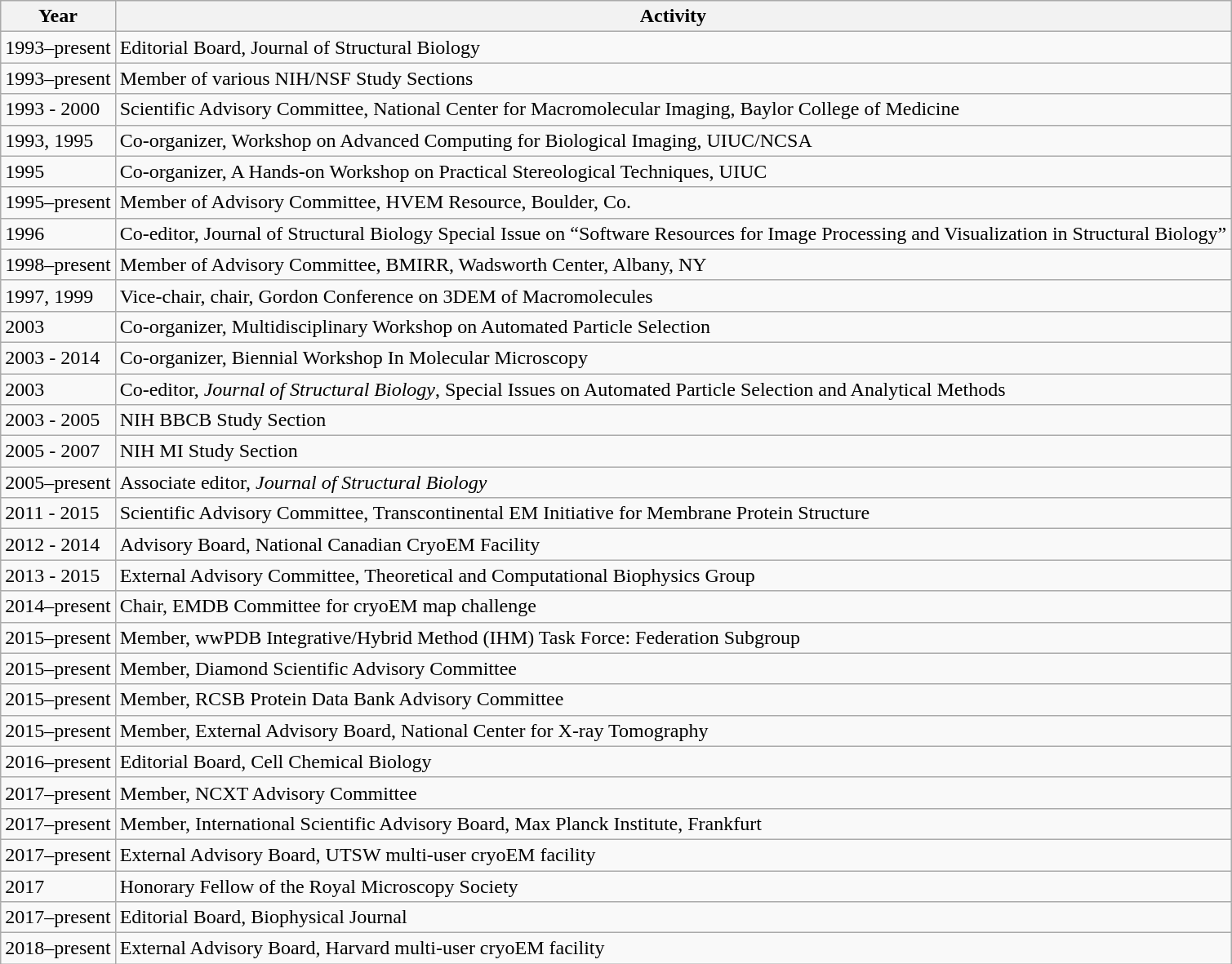<table class="wikitable">
<tr>
<th>Year</th>
<th>Activity</th>
</tr>
<tr>
<td>1993–present</td>
<td>Editorial Board, Journal of Structural Biology</td>
</tr>
<tr>
<td>1993–present</td>
<td>Member of various NIH/NSF Study Sections</td>
</tr>
<tr>
<td>1993 - 2000</td>
<td>Scientific Advisory Committee, National Center for Macromolecular Imaging, Baylor College of Medicine</td>
</tr>
<tr>
<td>1993, 1995</td>
<td>Co-organizer, Workshop on Advanced Computing for Biological Imaging, UIUC/NCSA</td>
</tr>
<tr>
<td>1995</td>
<td>Co-organizer, A Hands-on Workshop on Practical Stereological Techniques, UIUC</td>
</tr>
<tr>
<td>1995–present</td>
<td>Member of Advisory Committee, HVEM Resource, Boulder, Co.</td>
</tr>
<tr>
<td>1996</td>
<td>Co-editor, Journal of Structural Biology Special Issue on “Software Resources for Image Processing and Visualization in Structural Biology”</td>
</tr>
<tr>
<td>1998–present</td>
<td>Member of Advisory Committee, BMIRR, Wadsworth Center, Albany, NY</td>
</tr>
<tr>
<td>1997, 1999</td>
<td>Vice-chair, chair, Gordon Conference on 3DEM of Macromolecules</td>
</tr>
<tr>
<td>2003</td>
<td>Co-organizer, Multidisciplinary Workshop on Automated Particle Selection</td>
</tr>
<tr>
<td>2003 - 2014</td>
<td>Co-organizer, Biennial Workshop In Molecular Microscopy</td>
</tr>
<tr>
<td>2003</td>
<td>Co-editor, <em>Journal of Structural Biology</em>, Special Issues on Automated Particle Selection and Analytical Methods</td>
</tr>
<tr>
<td>2003 - 2005</td>
<td>NIH BBCB Study Section</td>
</tr>
<tr>
<td>2005 - 2007</td>
<td>NIH MI Study Section</td>
</tr>
<tr>
<td>2005–present</td>
<td>Associate editor, <em>Journal of Structural Biology</em></td>
</tr>
<tr>
<td>2011 - 2015</td>
<td>Scientific Advisory Committee, Transcontinental EM Initiative for Membrane Protein Structure</td>
</tr>
<tr>
<td>2012 - 2014</td>
<td>Advisory Board, National Canadian CryoEM Facility</td>
</tr>
<tr>
<td>2013 - 2015</td>
<td>External Advisory Committee, Theoretical and Computational Biophysics Group</td>
</tr>
<tr>
<td>2014–present</td>
<td>Chair, EMDB Committee for cryoEM map challenge</td>
</tr>
<tr>
<td>2015–present</td>
<td>Member, wwPDB Integrative/Hybrid Method (IHM) Task Force: Federation Subgroup</td>
</tr>
<tr>
<td>2015–present</td>
<td>Member, Diamond Scientific Advisory Committee</td>
</tr>
<tr>
<td>2015–present</td>
<td>Member, RCSB Protein Data Bank Advisory Committee</td>
</tr>
<tr>
<td>2015–present</td>
<td>Member, External Advisory Board, National Center for X-ray Tomography</td>
</tr>
<tr>
<td>2016–present</td>
<td>Editorial Board, Cell Chemical Biology</td>
</tr>
<tr>
<td>2017–present</td>
<td>Member, NCXT Advisory Committee</td>
</tr>
<tr>
<td>2017–present</td>
<td>Member, International Scientific Advisory Board, Max Planck Institute, Frankfurt</td>
</tr>
<tr>
<td>2017–present</td>
<td>External Advisory Board, UTSW multi-user cryoEM facility</td>
</tr>
<tr>
<td>2017</td>
<td>Honorary Fellow of the Royal Microscopy Society</td>
</tr>
<tr>
<td>2017–present</td>
<td>Editorial Board, Biophysical Journal</td>
</tr>
<tr>
<td>2018–present</td>
<td>External Advisory Board, Harvard multi-user cryoEM facility</td>
</tr>
</table>
